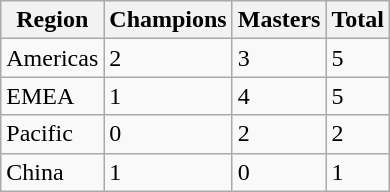<table class="wikitable">
<tr>
<th>Region</th>
<th>Champions</th>
<th>Masters</th>
<th>Total</th>
</tr>
<tr>
<td>Americas</td>
<td>2</td>
<td>3</td>
<td>5</td>
</tr>
<tr>
<td>EMEA</td>
<td>1</td>
<td>4</td>
<td>5</td>
</tr>
<tr>
<td>Pacific</td>
<td>0</td>
<td>2</td>
<td>2</td>
</tr>
<tr>
<td>China</td>
<td>1</td>
<td>0</td>
<td>1</td>
</tr>
</table>
